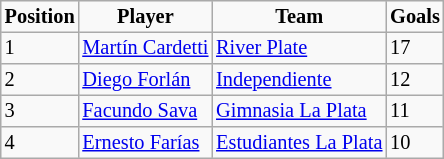<table border="2" cellpadding="2" cellspacing="0" style="margin: 0; background: #f9f9f9; border: 1px #aaa solid; border-collapse: collapse; font-size: 85%;">
<tr>
<th>Position</th>
<th>Player</th>
<th>Team</th>
<th>Goals</th>
</tr>
<tr>
<td>1</td>
<td><a href='#'>Martín Cardetti</a></td>
<td><a href='#'>River Plate</a></td>
<td>17</td>
</tr>
<tr>
<td>2</td>
<td><a href='#'>Diego Forlán</a></td>
<td><a href='#'>Independiente</a></td>
<td>12</td>
</tr>
<tr>
<td>3</td>
<td><a href='#'>Facundo Sava</a></td>
<td><a href='#'>Gimnasia La Plata</a></td>
<td>11</td>
</tr>
<tr>
<td>4</td>
<td><a href='#'>Ernesto Farías</a></td>
<td><a href='#'>Estudiantes La Plata</a></td>
<td>10</td>
</tr>
</table>
